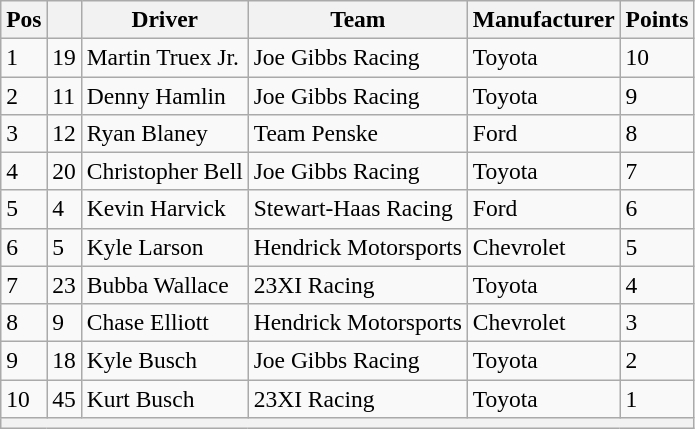<table class="wikitable" style="font-size:98%">
<tr>
<th>Pos</th>
<th></th>
<th>Driver</th>
<th>Team</th>
<th>Manufacturer</th>
<th>Points</th>
</tr>
<tr>
<td>1</td>
<td>19</td>
<td>Martin Truex Jr.</td>
<td>Joe Gibbs Racing</td>
<td>Toyota</td>
<td>10</td>
</tr>
<tr>
<td>2</td>
<td>11</td>
<td>Denny Hamlin</td>
<td>Joe Gibbs Racing</td>
<td>Toyota</td>
<td>9</td>
</tr>
<tr>
<td>3</td>
<td>12</td>
<td>Ryan Blaney</td>
<td>Team Penske</td>
<td>Ford</td>
<td>8</td>
</tr>
<tr>
<td>4</td>
<td>20</td>
<td>Christopher Bell</td>
<td>Joe Gibbs Racing</td>
<td>Toyota</td>
<td>7</td>
</tr>
<tr>
<td>5</td>
<td>4</td>
<td>Kevin Harvick</td>
<td>Stewart-Haas Racing</td>
<td>Ford</td>
<td>6</td>
</tr>
<tr>
<td>6</td>
<td>5</td>
<td>Kyle Larson</td>
<td>Hendrick Motorsports</td>
<td>Chevrolet</td>
<td>5</td>
</tr>
<tr>
<td>7</td>
<td>23</td>
<td>Bubba Wallace</td>
<td>23XI Racing</td>
<td>Toyota</td>
<td>4</td>
</tr>
<tr>
<td>8</td>
<td>9</td>
<td>Chase Elliott</td>
<td>Hendrick Motorsports</td>
<td>Chevrolet</td>
<td>3</td>
</tr>
<tr>
<td>9</td>
<td>18</td>
<td>Kyle Busch</td>
<td>Joe Gibbs Racing</td>
<td>Toyota</td>
<td>2</td>
</tr>
<tr>
<td>10</td>
<td>45</td>
<td>Kurt Busch</td>
<td>23XI Racing</td>
<td>Toyota</td>
<td>1</td>
</tr>
<tr>
<th colspan="6"></th>
</tr>
</table>
